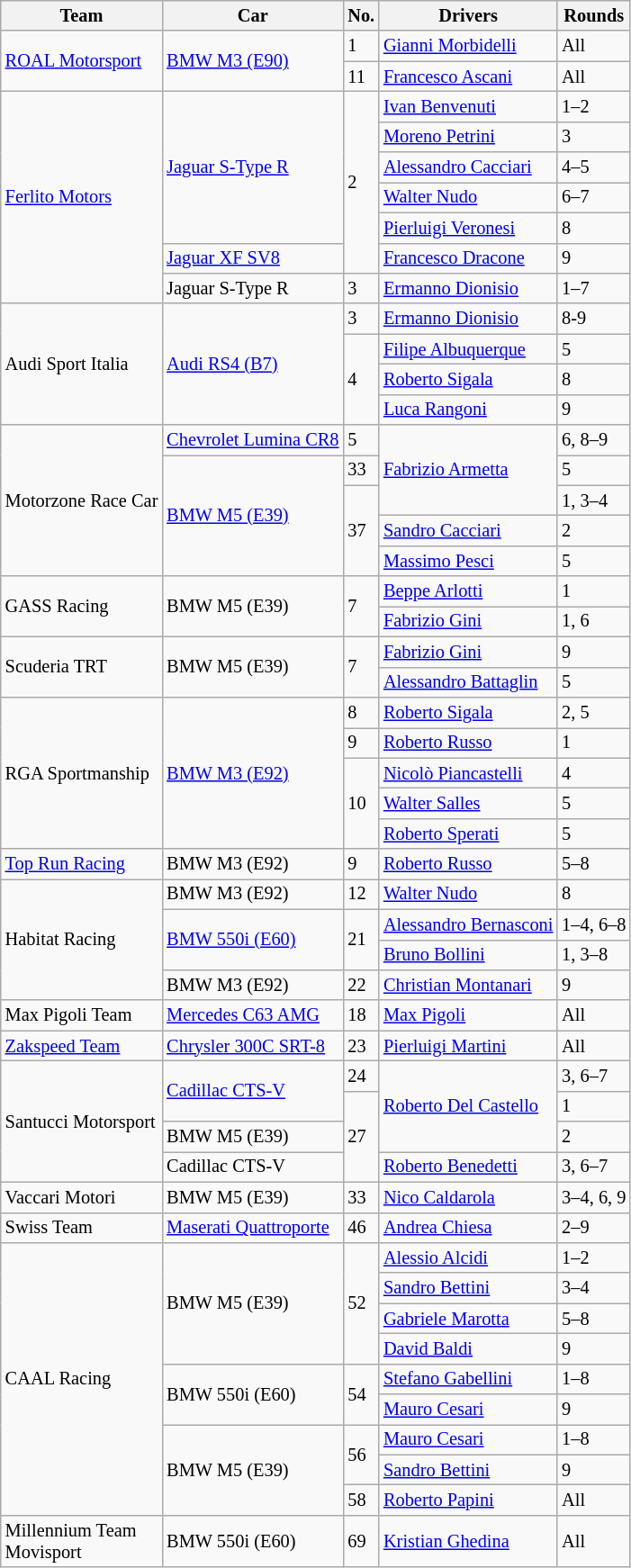<table class="wikitable" style="font-size: 85%">
<tr>
<th>Team</th>
<th>Car</th>
<th>No.</th>
<th>Drivers</th>
<th>Rounds</th>
</tr>
<tr>
<td rowspan=2> <a href='#'>ROAL Motorsport</a></td>
<td rowspan=2><a href='#'>BMW M3 (E90)</a></td>
<td>1</td>
<td> <a href='#'>Gianni Morbidelli</a></td>
<td>All</td>
</tr>
<tr>
<td>11</td>
<td> <a href='#'>Francesco Ascani</a></td>
<td>All</td>
</tr>
<tr>
<td rowspan=7> <a href='#'>Ferlito Motors</a></td>
<td rowspan=5><a href='#'>Jaguar S-Type R</a></td>
<td rowspan=6>2</td>
<td> <a href='#'>Ivan Benvenuti</a></td>
<td>1–2</td>
</tr>
<tr>
<td> <a href='#'>Moreno Petrini</a></td>
<td>3</td>
</tr>
<tr>
<td> <a href='#'>Alessandro Cacciari</a></td>
<td>4–5</td>
</tr>
<tr>
<td> <a href='#'>Walter Nudo</a></td>
<td>6–7</td>
</tr>
<tr>
<td> <a href='#'>Pierluigi Veronesi</a></td>
<td>8</td>
</tr>
<tr>
<td><a href='#'>Jaguar XF SV8</a></td>
<td> <a href='#'>Francesco Dracone</a></td>
<td>9</td>
</tr>
<tr>
<td>Jaguar S-Type R</td>
<td>3</td>
<td> <a href='#'>Ermanno Dionisio</a></td>
<td>1–7</td>
</tr>
<tr>
<td rowspan=4> Audi Sport Italia</td>
<td rowspan=4><a href='#'>Audi RS4 (B7)</a></td>
<td>3</td>
<td> <a href='#'>Ermanno Dionisio</a></td>
<td>8-9</td>
</tr>
<tr>
<td rowspan=3>4</td>
<td> <a href='#'>Filipe Albuquerque</a></td>
<td>5</td>
</tr>
<tr>
<td> <a href='#'>Roberto Sigala</a></td>
<td>8</td>
</tr>
<tr>
<td> <a href='#'>Luca Rangoni</a></td>
<td>9</td>
</tr>
<tr>
<td rowspan=5> Motorzone Race Car</td>
<td><a href='#'>Chevrolet Lumina CR8</a></td>
<td>5</td>
<td rowspan=3> <a href='#'>Fabrizio Armetta</a></td>
<td>6, 8–9</td>
</tr>
<tr>
<td rowspan=4><a href='#'>BMW M5 (E39)</a></td>
<td>33</td>
<td>5</td>
</tr>
<tr>
<td rowspan=3>37</td>
<td>1, 3–4</td>
</tr>
<tr>
<td> <a href='#'>Sandro Cacciari</a></td>
<td>2</td>
</tr>
<tr>
<td> <a href='#'>Massimo Pesci</a></td>
<td>5</td>
</tr>
<tr>
<td rowspan=2> GASS Racing</td>
<td rowspan=2>BMW M5 (E39)</td>
<td rowspan=2>7</td>
<td> <a href='#'>Beppe Arlotti</a></td>
<td>1</td>
</tr>
<tr>
<td> <a href='#'>Fabrizio Gini</a></td>
<td>1, 6</td>
</tr>
<tr>
<td rowspan=2> Scuderia TRT</td>
<td rowspan=2>BMW M5 (E39)</td>
<td rowspan=2>7</td>
<td> <a href='#'>Fabrizio Gini</a></td>
<td>9</td>
</tr>
<tr>
<td> <a href='#'>Alessandro Battaglin</a></td>
<td>5</td>
</tr>
<tr>
<td rowspan=5> RGA Sportmanship</td>
<td rowspan=5><a href='#'>BMW M3 (E92)</a></td>
<td>8</td>
<td> <a href='#'>Roberto Sigala</a></td>
<td>2, 5</td>
</tr>
<tr>
<td>9</td>
<td> <a href='#'>Roberto Russo</a></td>
<td>1</td>
</tr>
<tr>
<td rowspan=3>10</td>
<td> <a href='#'>Nicolò Piancastelli</a></td>
<td>4</td>
</tr>
<tr>
<td> <a href='#'>Walter Salles</a></td>
<td>5</td>
</tr>
<tr>
<td> <a href='#'>Roberto Sperati</a></td>
<td>5</td>
</tr>
<tr>
<td> <a href='#'>Top Run Racing</a></td>
<td>BMW M3 (E92)</td>
<td>9</td>
<td> <a href='#'>Roberto Russo</a></td>
<td>5–8</td>
</tr>
<tr>
<td rowspan=4> Habitat Racing</td>
<td>BMW M3 (E92)</td>
<td>12</td>
<td> <a href='#'>Walter Nudo</a></td>
<td>8</td>
</tr>
<tr>
<td rowspan=2><a href='#'>BMW 550i (E60)</a></td>
<td rowspan=2>21</td>
<td> <a href='#'>Alessandro Bernasconi</a></td>
<td>1–4, 6–8</td>
</tr>
<tr>
<td> <a href='#'>Bruno Bollini</a></td>
<td>1, 3–8</td>
</tr>
<tr>
<td>BMW M3 (E92)</td>
<td>22</td>
<td> <a href='#'>Christian Montanari</a></td>
<td>9</td>
</tr>
<tr>
<td> Max Pigoli Team</td>
<td><a href='#'>Mercedes C63 AMG</a></td>
<td>18</td>
<td> <a href='#'>Max Pigoli</a></td>
<td>All</td>
</tr>
<tr>
<td> <a href='#'>Zakspeed Team</a></td>
<td><a href='#'>Chrysler 300C SRT-8</a></td>
<td>23</td>
<td> <a href='#'>Pierluigi Martini</a></td>
<td>All</td>
</tr>
<tr>
<td rowspan=4> Santucci Motorsport</td>
<td rowspan=2><a href='#'>Cadillac CTS-V</a></td>
<td>24</td>
<td rowspan=3> <a href='#'>Roberto Del Castello</a></td>
<td>3, 6–7</td>
</tr>
<tr>
<td rowspan=3>27</td>
<td>1</td>
</tr>
<tr>
<td>BMW M5 (E39)</td>
<td>2</td>
</tr>
<tr>
<td>Cadillac CTS-V</td>
<td> <a href='#'>Roberto Benedetti</a></td>
<td>3, 6–7</td>
</tr>
<tr>
<td> Vaccari Motori</td>
<td>BMW M5 (E39)</td>
<td>33</td>
<td> <a href='#'>Nico Caldarola</a></td>
<td>3–4, 6, 9</td>
</tr>
<tr>
<td> Swiss Team</td>
<td><a href='#'>Maserati Quattroporte</a></td>
<td>46</td>
<td> <a href='#'>Andrea Chiesa</a></td>
<td>2–9</td>
</tr>
<tr>
<td rowspan=9> CAAL Racing</td>
<td rowspan=4>BMW M5 (E39)</td>
<td rowspan=4>52</td>
<td> <a href='#'>Alessio Alcidi</a></td>
<td>1–2</td>
</tr>
<tr>
<td> <a href='#'>Sandro Bettini</a></td>
<td>3–4</td>
</tr>
<tr>
<td> <a href='#'>Gabriele Marotta</a></td>
<td>5–8</td>
</tr>
<tr>
<td> <a href='#'>David Baldi</a></td>
<td>9</td>
</tr>
<tr>
<td rowspan=2>BMW 550i (E60)</td>
<td rowspan=2>54</td>
<td> <a href='#'>Stefano Gabellini</a></td>
<td>1–8</td>
</tr>
<tr>
<td> <a href='#'>Mauro Cesari</a></td>
<td>9</td>
</tr>
<tr>
<td rowspan=3>BMW M5 (E39)</td>
<td rowspan=2>56</td>
<td> <a href='#'>Mauro Cesari</a></td>
<td>1–8</td>
</tr>
<tr>
<td> <a href='#'>Sandro Bettini</a></td>
<td>9</td>
</tr>
<tr>
<td>58</td>
<td> <a href='#'>Roberto Papini</a></td>
<td>All</td>
</tr>
<tr>
<td> Millennium Team<br> Movisport</td>
<td>BMW 550i (E60)</td>
<td>69</td>
<td> <a href='#'>Kristian Ghedina</a></td>
<td>All</td>
</tr>
</table>
